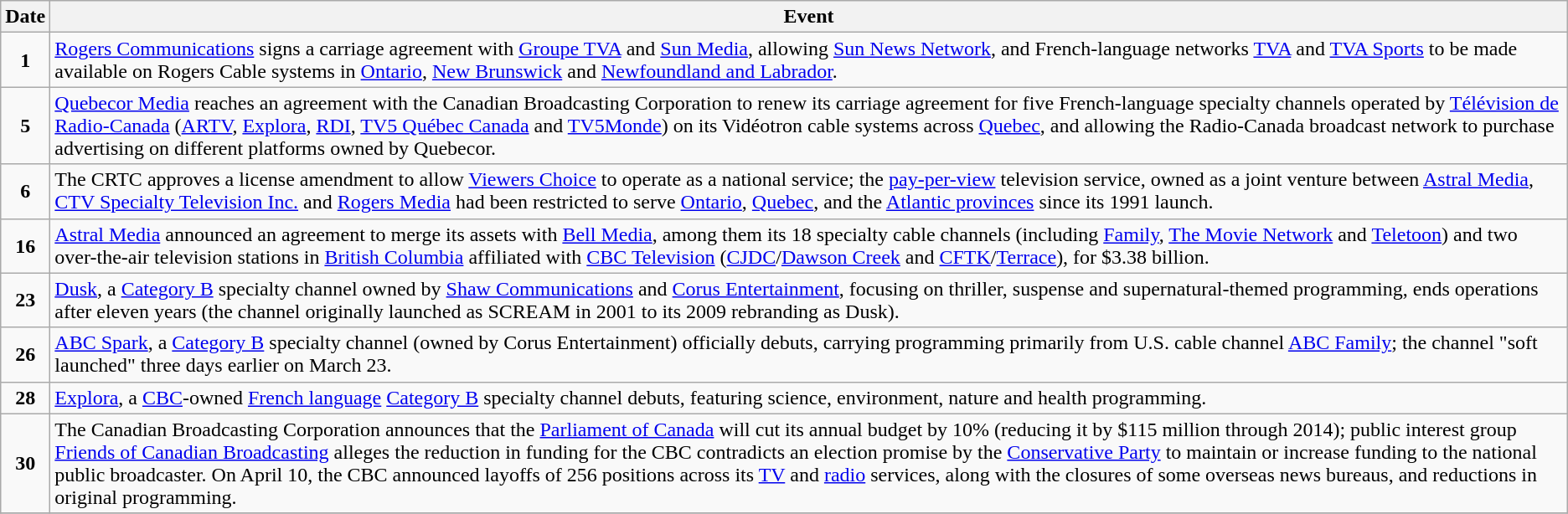<table class="wikitable">
<tr>
<th>Date</th>
<th>Event</th>
</tr>
<tr>
<td style="text-align:center;"><strong>1</strong></td>
<td><a href='#'>Rogers Communications</a> signs a carriage agreement with <a href='#'>Groupe TVA</a> and <a href='#'>Sun Media</a>, allowing <a href='#'>Sun News Network</a>, and French-language networks <a href='#'>TVA</a> and <a href='#'>TVA Sports</a> to be made available on Rogers Cable systems in <a href='#'>Ontario</a>, <a href='#'>New Brunswick</a> and <a href='#'>Newfoundland and Labrador</a>.</td>
</tr>
<tr>
<td style="text-align:center;"><strong>5</strong></td>
<td><a href='#'>Quebecor Media</a> reaches an agreement with the Canadian Broadcasting Corporation to renew its carriage agreement for five French-language specialty channels operated by <a href='#'>Télévision de Radio-Canada</a> (<a href='#'>ARTV</a>, <a href='#'>Explora</a>, <a href='#'>RDI</a>, <a href='#'>TV5 Québec Canada</a> and <a href='#'>TV5Monde</a>) on its Vidéotron cable systems across <a href='#'>Quebec</a>, and allowing the Radio-Canada broadcast network to purchase advertising on different platforms owned by Quebecor.</td>
</tr>
<tr>
<td style="text-align:center;"><strong>6</strong></td>
<td>The CRTC approves a license amendment to allow <a href='#'>Viewers Choice</a> to operate as a national service; the <a href='#'>pay-per-view</a> television service, owned as a joint venture between <a href='#'>Astral Media</a>, <a href='#'>CTV Specialty Television Inc.</a> and <a href='#'>Rogers Media</a> had been restricted to serve <a href='#'>Ontario</a>, <a href='#'>Quebec</a>, and the <a href='#'>Atlantic provinces</a> since its 1991 launch.</td>
</tr>
<tr>
<td style="text-align:center;"><strong>16</strong></td>
<td><a href='#'>Astral Media</a> announced an agreement to merge its assets with <a href='#'>Bell Media</a>, among them its 18 specialty cable channels (including <a href='#'>Family</a>, <a href='#'>The Movie Network</a> and <a href='#'>Teletoon</a>) and two over-the-air television stations in <a href='#'>British Columbia</a> affiliated with <a href='#'>CBC Television</a> (<a href='#'>CJDC</a>/<a href='#'>Dawson Creek</a> and <a href='#'>CFTK</a>/<a href='#'>Terrace</a>), for $3.38 billion.</td>
</tr>
<tr>
<td style="text-align:center;"><strong>23</strong></td>
<td><a href='#'>Dusk</a>, a <a href='#'>Category B</a> specialty channel owned by <a href='#'>Shaw Communications</a> and <a href='#'>Corus Entertainment</a>, focusing on thriller, suspense and supernatural-themed programming, ends operations after eleven years (the channel originally launched as SCREAM in 2001 to its 2009 rebranding as Dusk).</td>
</tr>
<tr>
<td style="text-align:center;"><strong>26</strong></td>
<td><a href='#'>ABC Spark</a>, a <a href='#'>Category B</a> specialty channel (owned by Corus Entertainment) officially debuts, carrying programming primarily from U.S. cable channel <a href='#'>ABC Family</a>; the channel "soft launched" three days earlier on March 23.</td>
</tr>
<tr>
<td style="text-align:center;"><strong>28</strong></td>
<td><a href='#'>Explora</a>, a <a href='#'>CBC</a>-owned <a href='#'>French language</a> <a href='#'>Category B</a> specialty channel debuts, featuring science, environment, nature and health programming.</td>
</tr>
<tr>
<td style="text-align:center;"><strong>30</strong></td>
<td>The Canadian Broadcasting Corporation announces that the <a href='#'>Parliament of Canada</a> will cut its annual budget by 10% (reducing it by $115 million through 2014); public interest group <a href='#'>Friends of Canadian Broadcasting</a> alleges the reduction in funding for the CBC contradicts an election promise by the <a href='#'>Conservative Party</a> to maintain or increase funding to the national public broadcaster. On April 10, the CBC announced layoffs of 256 positions across its <a href='#'>TV</a> and <a href='#'>radio</a> services, along with the closures of some overseas news bureaus, and reductions in original programming.</td>
</tr>
<tr>
</tr>
</table>
